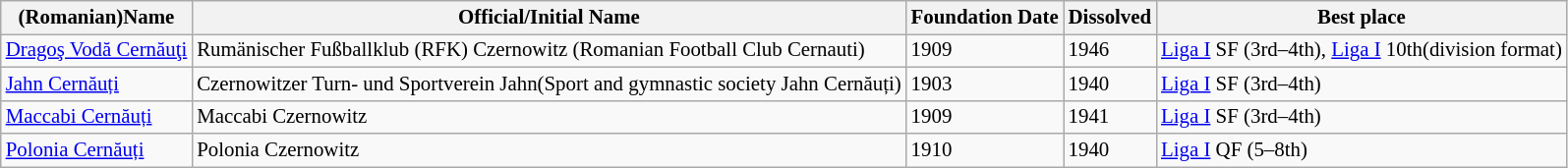<table class="wikitable sortable mw-collapsible" style=" font-size: 87%;">
<tr>
<th>(Romanian)Name</th>
<th>Official/Initial Name</th>
<th>Foundation Date</th>
<th>Dissolved</th>
<th>Best place</th>
</tr>
<tr>
<td><a href='#'>Dragoş Vodă Cernăuţi</a></td>
<td>Rumänischer Fußballklub (RFK) Czernowitz (Romanian Football Club Cernauti)</td>
<td>1909</td>
<td>1946</td>
<td><a href='#'>Liga I</a> SF (3rd–4th), <a href='#'>Liga I</a> 10th(division format)</td>
</tr>
<tr>
<td><a href='#'>Jahn Cernăuți</a></td>
<td>Czernowitzer Turn- und Sportverein Jahn(Sport and gymnastic society Jahn Cernăuți)</td>
<td>1903</td>
<td>1940</td>
<td><a href='#'>Liga I</a> SF (3rd–4th)</td>
</tr>
<tr>
<td><a href='#'>Maccabi Cernăuți</a></td>
<td>Maccabi Czernowitz</td>
<td>1909</td>
<td>1941</td>
<td><a href='#'>Liga I</a> SF (3rd–4th)</td>
</tr>
<tr>
<td><a href='#'>Polonia Cernăuți</a></td>
<td>Polonia Czernowitz</td>
<td>1910</td>
<td>1940</td>
<td><a href='#'>Liga I</a> QF (5–8th)</td>
</tr>
</table>
